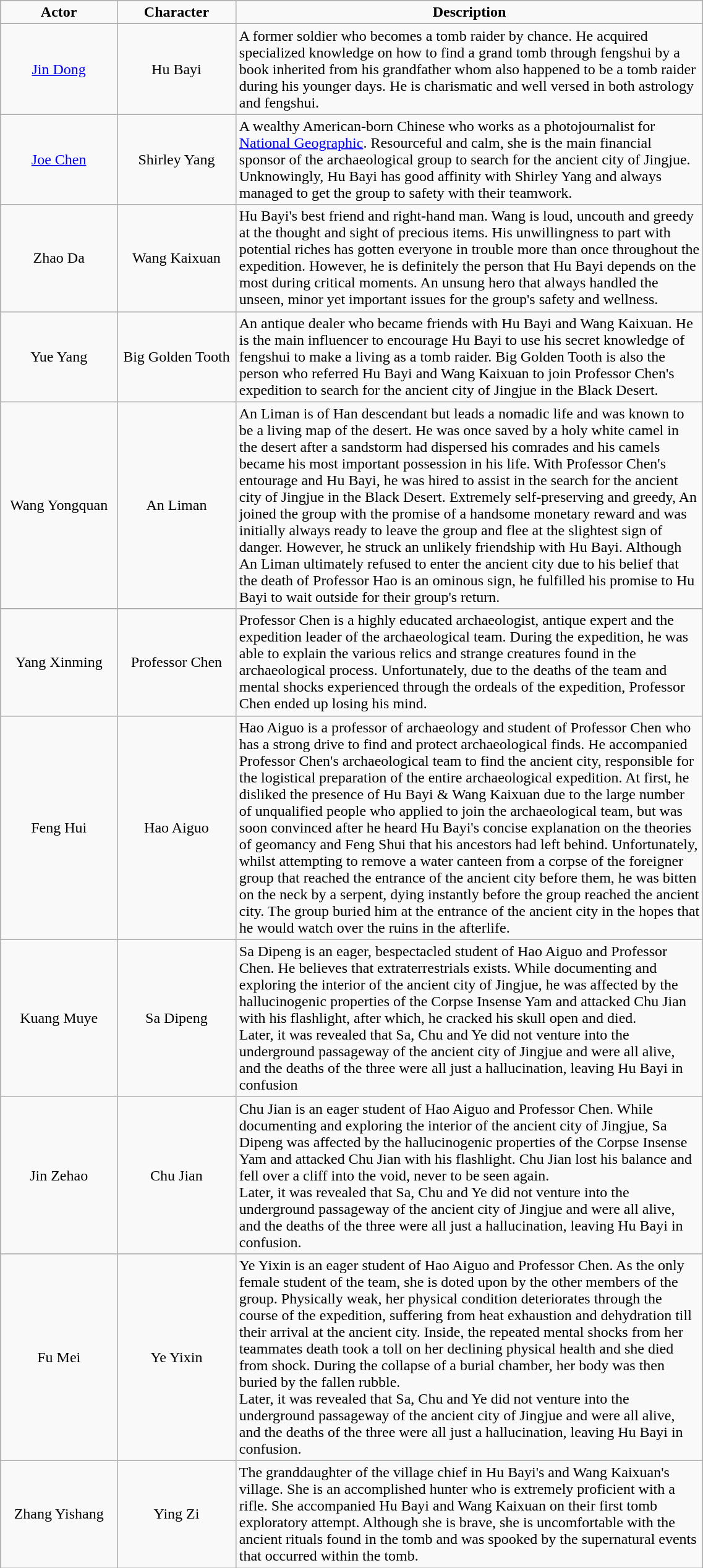<table class="wikitable" style="width:60%;">
<tr align=center>
<td style="width:10%;"><strong>Actor</strong></td>
<td style="width:10%;"><strong>Character</strong></td>
<td style="width:40%;"><strong>Description</strong></td>
</tr>
<tr th:70%"|>
</tr>
<tr>
<td style="text-align:center;"><a href='#'>Jin Dong</a></td>
<td style="text-align:center;">Hu Bayi</td>
<td>A former soldier who becomes a tomb raider by chance. He acquired specialized knowledge on how to find a grand tomb through fengshui by a book inherited from his grandfather whom also happened to be a tomb raider during his younger days. He is charismatic and well versed in both astrology and fengshui.</td>
</tr>
<tr>
<td style="text-align:center;"><a href='#'>Joe Chen</a></td>
<td style="text-align:center;">Shirley Yang</td>
<td>A wealthy American-born Chinese who works as a photojournalist for <a href='#'>National Geographic</a>. Resourceful and calm, she is the main financial sponsor of the archaeological group to search for the ancient city of Jingjue. Unknowingly, Hu Bayi has good affinity with Shirley Yang and always managed to get the group to safety with their teamwork.</td>
</tr>
<tr>
<td style="text-align:center;">Zhao Da</td>
<td style="text-align:center;">Wang Kaixuan</td>
<td>Hu Bayi's best friend and right-hand man. Wang is loud, uncouth and greedy at the thought and sight of precious items. His unwillingness to part with potential riches has gotten everyone in trouble more than once throughout the expedition. However, he is definitely the person that Hu Bayi depends on the most during critical moments. An unsung hero that always handled the unseen, minor yet important issues for the group's safety and wellness.</td>
</tr>
<tr>
<td style="text-align:center;">Yue Yang</td>
<td style="text-align:center;">Big Golden Tooth</td>
<td>An antique dealer who became friends with Hu Bayi and Wang Kaixuan. He is the main influencer to encourage Hu Bayi to use his secret knowledge of fengshui to make a living as a tomb raider. Big Golden Tooth is also the person who referred Hu Bayi and Wang Kaixuan to join Professor Chen's expedition to search for the ancient city of Jingjue in the Black Desert.</td>
</tr>
<tr>
<td style="text-align:center;">Wang Yongquan</td>
<td style="text-align:center;">An Liman</td>
<td>An Liman is of Han descendant but leads a nomadic life and was known to be a living map of the desert. He was once saved by a holy white camel in the desert after a sandstorm had dispersed his comrades and his camels became his most important possession in his life. With Professor Chen's entourage and Hu Bayi, he was hired to assist in the search for the ancient city of Jingjue in the Black Desert. Extremely self-preserving and greedy, An joined the group with the promise of a handsome monetary reward and was initially always ready to leave the group and flee at the slightest sign of danger. However, he struck an unlikely friendship with Hu Bayi. Although An Liman ultimately refused to enter the ancient city due to his belief that the death of Professor Hao is an ominous sign, he fulfilled his promise to Hu Bayi to wait outside for their group's return.</td>
</tr>
<tr>
<td style="text-align:center;">Yang Xinming</td>
<td style="text-align:center;">Professor Chen</td>
<td>Professor Chen is a highly educated archaeologist, antique expert and the expedition leader of the archaeological team. During the expedition, he was able to explain the various relics and strange creatures found in the archaeological process. Unfortunately, due to the deaths of the team and mental shocks experienced through the ordeals of the expedition, Professor Chen ended up losing his mind. </td>
</tr>
<tr>
<td style="text-align:center;">Feng Hui</td>
<td style="text-align:center;">Hao Aiguo</td>
<td>Hao Aiguo is a professor of archaeology and student of Professor Chen who has a strong drive to find and protect archaeological finds. He accompanied Professor Chen's archaeological team to find the ancient city, responsible for the logistical preparation of the entire archaeological expedition. At first, he disliked the presence of Hu Bayi & Wang Kaixuan due to the large number of unqualified people who applied to join the archaeological team, but was soon convinced after he heard Hu Bayi's concise explanation on the theories of geomancy and Feng Shui that his ancestors had left behind. Unfortunately, whilst attempting to remove a water canteen from a corpse of the foreigner group that reached the entrance of the ancient city before them, he was bitten on the neck by a serpent, dying instantly before the group reached the ancient city. The group buried him at the entrance of the ancient city in the hopes that he would watch over the ruins in the afterlife. </td>
</tr>
<tr>
<td style="text-align:center;">Kuang Muye</td>
<td style="text-align:center;">Sa Dipeng</td>
<td>Sa Dipeng is an eager, bespectacled student of Hao Aiguo and Professor Chen. He believes that extraterrestrials exists. While documenting and exploring the interior of the ancient city of Jingjue, he was affected by the hallucinogenic properties of the Corpse Insense Yam and attacked Chu Jian with his flashlight, after which, he cracked his skull open and died.<br>Later, it was revealed that Sa, Chu and Ye did not venture into the underground passageway of the ancient city of Jingjue and were all alive, and the deaths of the three were all just a hallucination, leaving Hu Bayi in confusion</td>
</tr>
<tr>
<td style="text-align:center;">Jin Zehao</td>
<td style="text-align:center;">Chu Jian</td>
<td>Chu Jian is an eager student of Hao Aiguo and Professor Chen. While documenting and exploring the interior of the ancient city of Jingjue, Sa Dipeng was affected by the hallucinogenic properties of the Corpse Insense Yam and attacked Chu Jian with his flashlight. Chu Jian lost his balance and fell over a cliff into the void, never to be seen again.<br>Later, it was revealed that Sa, Chu and Ye did not venture into the underground passageway of the ancient city of Jingjue and were all alive, and the deaths of the three were all just a hallucination, leaving Hu Bayi in confusion.</td>
</tr>
<tr>
<td style="text-align:center;">Fu Mei</td>
<td style="text-align:center;">Ye Yixin</td>
<td>Ye Yixin is an eager student of Hao Aiguo and Professor Chen. As the only female student of the team, she is doted upon by the other members of the group. Physically weak, her physical condition deteriorates through the course of the expedition, suffering from heat exhaustion and dehydration till their arrival at the ancient city. Inside, the repeated mental shocks from her teammates death took a toll on her declining physical health and she died from shock. During the collapse of a burial chamber, her body was then buried by the fallen rubble.<br>Later, it was revealed that Sa, Chu and Ye did not venture into the underground passageway of the ancient city of Jingjue and were all alive, and the deaths of the three were all just a hallucination, leaving Hu Bayi in confusion.</td>
</tr>
<tr>
<td style="text-align:center;">Zhang Yishang</td>
<td style="text-align:center;">Ying Zi</td>
<td>The granddaughter of the village chief in Hu Bayi's and Wang Kaixuan's village. She is an accomplished hunter who is extremely proficient with a rifle. She accompanied Hu Bayi and Wang Kaixuan on their first tomb exploratory attempt. Although she is brave, she is uncomfortable with the ancient rituals found in the tomb and was spooked by the supernatural events that occurred within the tomb.</td>
</tr>
</table>
